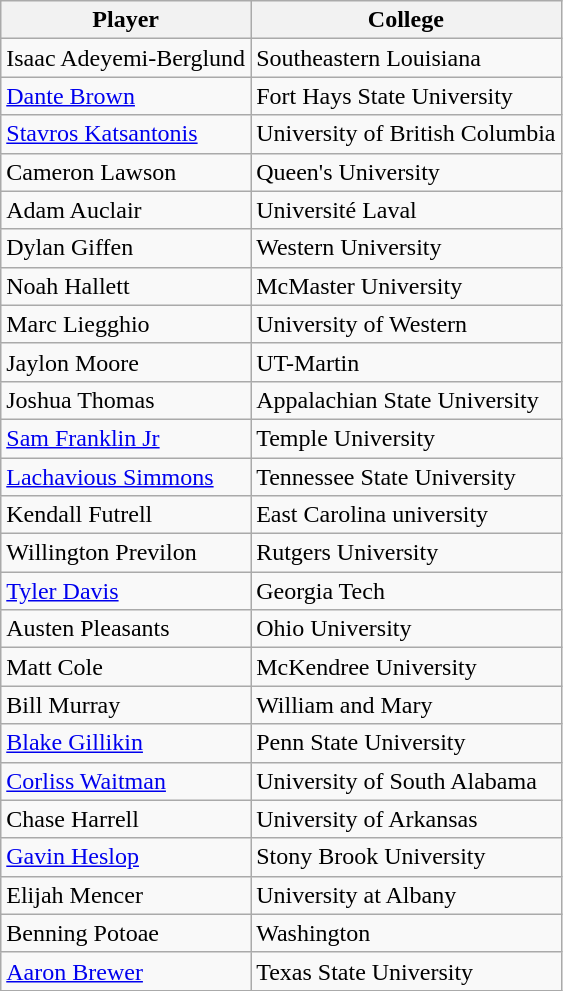<table class="wikitable">
<tr>
<th>Player</th>
<th>College</th>
</tr>
<tr>
<td>Isaac Adeyemi-Berglund</td>
<td>Southeastern Louisiana</td>
</tr>
<tr>
<td><a href='#'>Dante Brown</a></td>
<td>Fort Hays State University</td>
</tr>
<tr>
<td><a href='#'>Stavros Katsantonis</a></td>
<td>University of British Columbia</td>
</tr>
<tr>
<td>Cameron Lawson</td>
<td>Queen's University</td>
</tr>
<tr>
<td>Adam Auclair</td>
<td>Université Laval</td>
</tr>
<tr>
<td>Dylan Giffen</td>
<td>Western University</td>
</tr>
<tr>
<td>Noah Hallett</td>
<td>McMaster University</td>
</tr>
<tr>
<td>Marc Liegghio</td>
<td>University of Western</td>
</tr>
<tr>
<td>Jaylon Moore</td>
<td>UT-Martin</td>
</tr>
<tr>
<td>Joshua Thomas</td>
<td>Appalachian State University</td>
</tr>
<tr>
<td><a href='#'>Sam Franklin Jr</a></td>
<td>Temple University</td>
</tr>
<tr>
<td><a href='#'>Lachavious Simmons</a></td>
<td>Tennessee State University</td>
</tr>
<tr>
<td>Kendall Futrell</td>
<td>East Carolina university</td>
</tr>
<tr>
<td>Willington Previlon</td>
<td>Rutgers University</td>
</tr>
<tr>
<td><a href='#'>Tyler Davis</a></td>
<td>Georgia Tech</td>
</tr>
<tr>
<td>Austen Pleasants</td>
<td>Ohio University</td>
</tr>
<tr>
<td>Matt Cole</td>
<td>McKendree University</td>
</tr>
<tr>
<td>Bill Murray</td>
<td>William and Mary</td>
</tr>
<tr>
<td><a href='#'>Blake Gillikin</a></td>
<td>Penn State University</td>
</tr>
<tr>
<td><a href='#'>Corliss Waitman</a></td>
<td>University of South Alabama</td>
</tr>
<tr>
<td>Chase Harrell</td>
<td>University of Arkansas</td>
</tr>
<tr>
<td><a href='#'>Gavin Heslop</a></td>
<td>Stony Brook University</td>
</tr>
<tr>
<td>Elijah Mencer</td>
<td>University at Albany</td>
</tr>
<tr>
<td>Benning Potoae</td>
<td>Washington</td>
</tr>
<tr>
<td><a href='#'>Aaron Brewer</a></td>
<td>Texas State University</td>
</tr>
</table>
